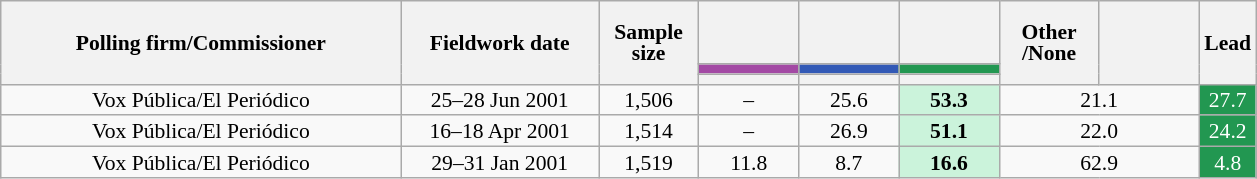<table class="wikitable collapsible collapsed" style="text-align:center; font-size:90%; line-height:14px;">
<tr style="height:42px;">
<th style="width:260px;" rowspan="3">Polling firm/Commissioner</th>
<th style="width:125px;" rowspan="3">Fieldwork date</th>
<th style="width:60px;" rowspan="3">Sample size</th>
<th style="width:60px;"></th>
<th style="width:60px;"></th>
<th style="width:60px;"></th>
<th style="width:60px;" rowspan="3">Other<br>/None</th>
<th style="width:60px;" rowspan="3"></th>
<th style="width:30px;" rowspan="3">Lead</th>
</tr>
<tr>
<th style="color:inherit;background:#A349A4;"></th>
<th style="color:inherit;background:#3259B6;"></th>
<th style="color:inherit;background:#229751;"></th>
</tr>
<tr>
<th></th>
<th></th>
<th></th>
</tr>
<tr>
<td>Vox Pública/El Periódico</td>
<td>25–28 Jun 2001</td>
<td>1,506</td>
<td>–</td>
<td>25.6</td>
<td style="color:inherit;background:#CBF3DB;"><strong>53.3</strong></td>
<td colspan="2">21.1</td>
<td style="color:inherit;background:#229751; color:white;">27.7</td>
</tr>
<tr>
<td>Vox Pública/El Periódico</td>
<td>16–18 Apr 2001</td>
<td>1,514</td>
<td>–</td>
<td>26.9</td>
<td style="color:inherit;background:#CBF3DB;"><strong>51.1</strong></td>
<td colspan="2">22.0</td>
<td style="color:inherit;background:#229751; color:white;">24.2</td>
</tr>
<tr>
<td>Vox Pública/El Periódico</td>
<td>29–31 Jan 2001</td>
<td>1,519</td>
<td>11.8</td>
<td>8.7</td>
<td style="color:inherit;background:#CBF3DB;"><strong>16.6</strong></td>
<td colspan="2">62.9</td>
<td style="color:inherit;background:#229751; color:white;">4.8</td>
</tr>
</table>
